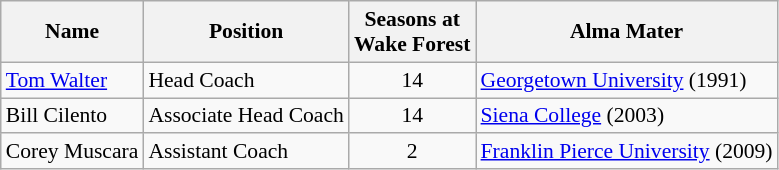<table class="wikitable" border="1" style="font-size:90%;">
<tr>
<th>Name</th>
<th>Position</th>
<th>Seasons at<br>Wake Forest</th>
<th>Alma Mater</th>
</tr>
<tr>
<td><a href='#'>Tom Walter</a></td>
<td>Head Coach</td>
<td align=center>14</td>
<td><a href='#'>Georgetown University</a> (1991)</td>
</tr>
<tr>
<td>Bill Cilento</td>
<td>Associate Head Coach</td>
<td align=center>14</td>
<td><a href='#'>Siena College</a> (2003)</td>
</tr>
<tr>
<td>Corey Muscara</td>
<td>Assistant Coach</td>
<td align=center>2</td>
<td><a href='#'>Franklin Pierce University</a> (2009)</td>
</tr>
</table>
